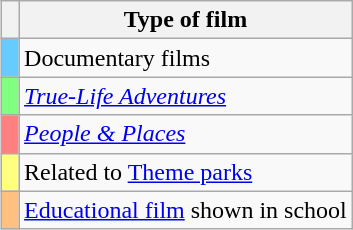<table class="wikitable" style="float: right; margin: 0 0 1em 1em">
<tr>
<th></th>
<th>Type of film</th>
</tr>
<tr>
<td bgcolor="#66ccff"> </td>
<td>Documentary films</td>
</tr>
<tr>
<td bgcolor="#80ff80"> </td>
<td><em><a href='#'>True-Life Adventures</a></em></td>
</tr>
<tr>
<td bgcolor="#ff8080"> </td>
<td><em><a href='#'>People & Places</a></em></td>
</tr>
<tr>
<td bgcolor="#ffff80"> </td>
<td>Related to <a href='#'>Theme parks</a></td>
</tr>
<tr>
<td bgcolor="#ffc080"> </td>
<td><a href='#'>Educational film</a> shown in school</td>
</tr>
</table>
